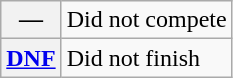<table class="wikitable">
<tr>
<th scope="row">—</th>
<td>Did not compete</td>
</tr>
<tr>
<th scope="row"><a href='#'>DNF</a></th>
<td>Did not finish</td>
</tr>
</table>
